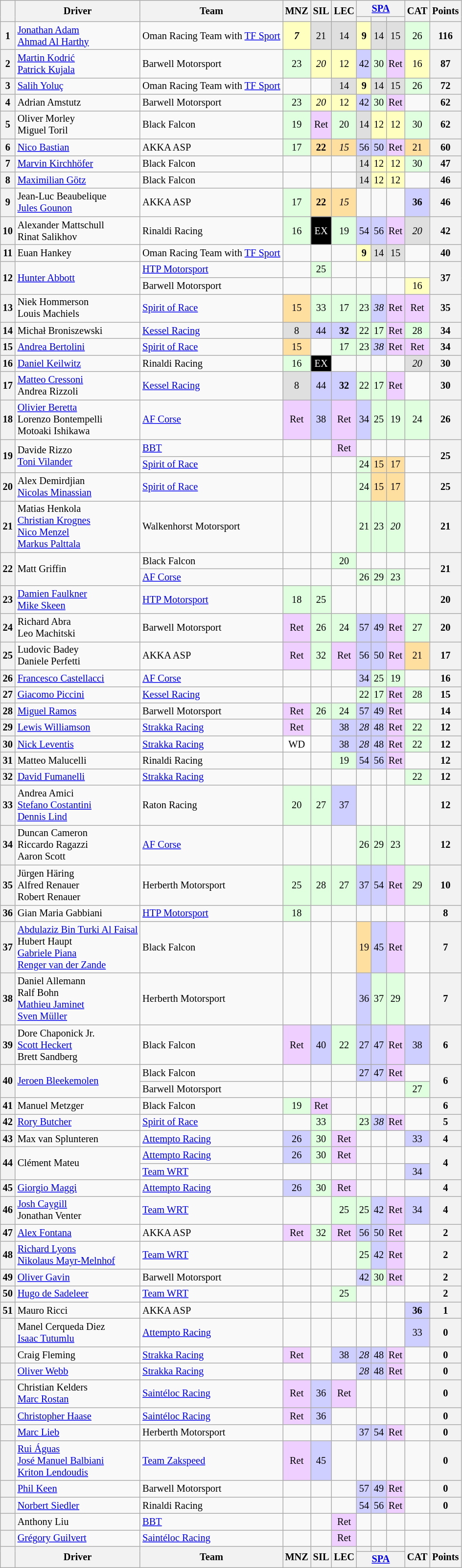<table class="wikitable" style="font-size: 85%; text-align:center;">
<tr>
<th rowspan=2></th>
<th rowspan=2>Driver</th>
<th rowspan=2>Team</th>
<th rowspan=2>MNZ<br></th>
<th rowspan=2>SIL<br></th>
<th rowspan=2>LEC<br></th>
<th colspan=3><a href='#'>SPA</a><br></th>
<th rowspan=2>CAT<br></th>
<th rowspan=2>Points</th>
</tr>
<tr>
<th></th>
<th></th>
<th></th>
</tr>
<tr>
<th>1</th>
<td align=left> <a href='#'>Jonathan Adam</a><br> <a href='#'>Ahmad Al Harthy</a></td>
<td align=left> Oman Racing Team with <a href='#'>TF Sport</a></td>
<td style="background:#FFFFBF;"><strong><em>7</em></strong></td>
<td style="background:#DFDFDF;">21</td>
<td style="background:#DFDFDF;">14</td>
<td style="background:#FFFFBF;"><strong>9</strong></td>
<td style="background:#DFDFDF;">14</td>
<td style="background:#DFDFDF;">15</td>
<td style="background:#DFFFDF;">26</td>
<th>116</th>
</tr>
<tr>
<th>2</th>
<td align=left> <a href='#'>Martin Kodrić</a><br> <a href='#'>Patrick Kujala</a></td>
<td align=left> Barwell Motorsport</td>
<td style="background:#DFFFDF;">23</td>
<td style="background:#FFFFBF;"><em>20</em></td>
<td style="background:#FFFFBF;">12</td>
<td style="background:#CFCFFF;">42</td>
<td style="background:#DFFFDF;">30</td>
<td style="background:#EFCFFF;">Ret</td>
<td style="background:#FFFFBF;">16</td>
<th>87</th>
</tr>
<tr>
<th>3</th>
<td align=left> <a href='#'>Salih Yoluç</a></td>
<td align=left> Oman Racing Team with <a href='#'>TF Sport</a></td>
<td></td>
<td></td>
<td style="background:#DFDFDF;">14</td>
<td style="background:#FFFFBF;"><strong>9</strong></td>
<td style="background:#DFDFDF;">14</td>
<td style="background:#DFDFDF;">15</td>
<td style="background:#DFFFDF;">26</td>
<th>72</th>
</tr>
<tr>
<th>4</th>
<td align=left> Adrian Amstutz</td>
<td align=left> Barwell Motorsport</td>
<td style="background:#DFFFDF;">23</td>
<td style="background:#FFFFBF;"><em>20</em></td>
<td style="background:#FFFFBF;">12</td>
<td style="background:#CFCFFF;">42</td>
<td style="background:#DFFFDF;">30</td>
<td style="background:#EFCFFF;">Ret</td>
<td></td>
<th>62</th>
</tr>
<tr>
<th>5</th>
<td align=left> Oliver Morley<br> Miguel Toril</td>
<td align=left> Black Falcon</td>
<td style="background:#DFFFDF;">19</td>
<td style="background:#EFCFFF;">Ret</td>
<td style="background:#DFFFDF;">20</td>
<td style="background:#DFDFDF;">14</td>
<td style="background:#FFFFBF;">12</td>
<td style="background:#FFFFBF;">12</td>
<td style="background:#DFFFDF;">30</td>
<th>62</th>
</tr>
<tr>
<th>6</th>
<td align=left> <a href='#'>Nico Bastian</a></td>
<td align=left> AKKA ASP</td>
<td style="background:#DFFFDF;">17</td>
<td style="background:#FFDF9F;"><strong>22</strong></td>
<td style="background:#FFDF9F;"><em>15</em></td>
<td style="background:#CFCFFF;">56</td>
<td style="background:#CFCFFF;">50</td>
<td style="background:#EFCFFF;">Ret</td>
<td style="background:#FFDF9F;">21</td>
<th>60</th>
</tr>
<tr>
<th>7</th>
<td align=left> <a href='#'>Marvin Kirchhöfer</a></td>
<td align=left> Black Falcon</td>
<td></td>
<td></td>
<td></td>
<td style="background:#DFDFDF;">14</td>
<td style="background:#FFFFBF;">12</td>
<td style="background:#FFFFBF;">12</td>
<td style="background:#DFFFDF;">30</td>
<th>47</th>
</tr>
<tr>
<th>8</th>
<td align=left> <a href='#'>Maximilian Götz</a></td>
<td align=left> Black Falcon</td>
<td></td>
<td></td>
<td></td>
<td style="background:#DFDFDF;">14</td>
<td style="background:#FFFFBF;">12</td>
<td style="background:#FFFFBF;">12</td>
<td></td>
<th>46</th>
</tr>
<tr>
<th>9</th>
<td align=left> Jean-Luc Beaubelique<br> <a href='#'>Jules Gounon</a></td>
<td align=left> AKKA ASP</td>
<td style="background:#DFFFDF;">17</td>
<td style="background:#FFDF9F;"><strong>22</strong></td>
<td style="background:#FFDF9F;"><em>15</em></td>
<td></td>
<td></td>
<td></td>
<td style="background:#CFCFFF;"><strong>36</strong></td>
<th>46</th>
</tr>
<tr>
<th>10</th>
<td align=left> Alexander Mattschull<br> Rinat Salikhov</td>
<td align=left> Rinaldi Racing</td>
<td style="background:#DFFFDF;">16</td>
<td style="background:#000000; color:white;">EX</td>
<td style="background:#DFFFDF;">19</td>
<td style="background:#CFCFFF;">54</td>
<td style="background:#CFCFFF;">56</td>
<td style="background:#EFCFFF;">Ret</td>
<td style="background:#DFDFDF;"><em>20</em></td>
<th>42</th>
</tr>
<tr>
<th>11</th>
<td align=left> Euan Hankey</td>
<td align=left> Oman Racing Team with <a href='#'>TF Sport</a></td>
<td></td>
<td></td>
<td></td>
<td style="background:#FFFFBF;"><strong>9</strong></td>
<td style="background:#DFDFDF;">14</td>
<td style="background:#DFDFDF;">15</td>
<td></td>
<th>40</th>
</tr>
<tr>
<th rowspan=2>12</th>
<td rowspan=2 align=left> <a href='#'>Hunter Abbott</a></td>
<td align=left> <a href='#'>HTP Motorsport</a></td>
<td></td>
<td style="background:#DFFFDF;">25</td>
<td></td>
<td></td>
<td></td>
<td></td>
<td></td>
<th rowspan=2>37</th>
</tr>
<tr>
<td align=left> Barwell Motorsport</td>
<td></td>
<td></td>
<td></td>
<td></td>
<td></td>
<td></td>
<td style="background:#FFFFBF;">16</td>
</tr>
<tr>
<th>13</th>
<td align=left> Niek Hommerson<br> Louis Machiels</td>
<td align=left> <a href='#'>Spirit of Race</a></td>
<td style="background:#FFDF9F;">15</td>
<td style="background:#DFFFDF;">33</td>
<td style="background:#DFFFDF;">17</td>
<td style="background:#DFFFDF;">23</td>
<td style="background:#CFCFFF;"><em>38</em></td>
<td style="background:#EFCFFF;">Ret</td>
<td style="background:#EFCFFF;">Ret</td>
<th>35</th>
</tr>
<tr>
<th>14</th>
<td align=left> Michał Broniszewski</td>
<td align=left> <a href='#'>Kessel Racing</a></td>
<td style="background:#DFDFDF;">8</td>
<td style="background:#CFCFFF;">44</td>
<td style="background:#CFCFFF;"><strong>32</strong></td>
<td style="background:#DFFFDF;">22</td>
<td style="background:#DFFFDF;">17</td>
<td style="background:#EFCFFF;">Ret</td>
<td style="background:#DFFFDF;">28</td>
<th>34</th>
</tr>
<tr>
<th>15</th>
<td align=left> <a href='#'>Andrea Bertolini</a></td>
<td align=left> <a href='#'>Spirit of Race</a></td>
<td style="background:#FFDF9F;">15</td>
<td></td>
<td style="background:#DFFFDF;">17</td>
<td style="background:#DFFFDF;">23</td>
<td style="background:#CFCFFF;"><em>38</em></td>
<td style="background:#EFCFFF;">Ret</td>
<td style="background:#EFCFFF;">Ret</td>
<th>34</th>
</tr>
<tr>
<th>16</th>
<td align=left> <a href='#'>Daniel Keilwitz</a></td>
<td align=left> Rinaldi Racing</td>
<td style="background:#DFFFDF;">16</td>
<td style="background:#000000; color:white;">EX</td>
<td></td>
<td></td>
<td></td>
<td></td>
<td style="background:#DFDFDF;"><em>20</em></td>
<th>30</th>
</tr>
<tr>
<th>17</th>
<td align=left> <a href='#'>Matteo Cressoni</a><br> Andrea Rizzoli</td>
<td align=left> <a href='#'>Kessel Racing</a></td>
<td style="background:#DFDFDF;">8</td>
<td style="background:#CFCFFF;">44</td>
<td style="background:#CFCFFF;"><strong>32</strong></td>
<td style="background:#DFFFDF;">22</td>
<td style="background:#DFFFDF;">17</td>
<td style="background:#EFCFFF;">Ret</td>
<td></td>
<th>30</th>
</tr>
<tr>
<th>18</th>
<td align=left> <a href='#'>Olivier Beretta</a><br> Lorenzo Bontempelli<br> Motoaki Ishikawa</td>
<td align=left> <a href='#'>AF Corse</a></td>
<td style="background:#EFCFFF;">Ret</td>
<td style="background:#CFCFFF;">38</td>
<td style="background:#EFCFFF;">Ret</td>
<td style="background:#CFCFFF;">34</td>
<td style="background:#DFFFDF;">25</td>
<td style="background:#DFFFDF;">19</td>
<td style="background:#DFFFDF;">24</td>
<th>26</th>
</tr>
<tr>
<th rowspan=2>19</th>
<td rowspan=2 align=left> Davide Rizzo<br> <a href='#'>Toni Vilander</a></td>
<td align=left> <a href='#'>BBT</a></td>
<td></td>
<td></td>
<td style="background:#EFCFFF;">Ret</td>
<td></td>
<td></td>
<td></td>
<td></td>
<th rowspan=2>25</th>
</tr>
<tr>
<td align=left> <a href='#'>Spirit of Race</a></td>
<td></td>
<td></td>
<td></td>
<td style="background:#DFFFDF;">24</td>
<td style="background:#FFDF9F;">15</td>
<td style="background:#FFDF9F;">17</td>
<td></td>
</tr>
<tr>
<th>20</th>
<td align=left> Alex Demirdjian<br> <a href='#'>Nicolas Minassian</a></td>
<td align=left> <a href='#'>Spirit of Race</a></td>
<td></td>
<td></td>
<td></td>
<td style="background:#DFFFDF;">24</td>
<td style="background:#FFDF9F;">15</td>
<td style="background:#FFDF9F;">17</td>
<td></td>
<th>25</th>
</tr>
<tr>
<th>21</th>
<td align=left> Matias Henkola<br> <a href='#'>Christian Krognes</a><br> <a href='#'>Nico Menzel</a><br> <a href='#'>Markus Palttala</a></td>
<td align=left> Walkenhorst Motorsport</td>
<td></td>
<td></td>
<td></td>
<td style="background:#DFFFDF;">21</td>
<td style="background:#DFFFDF;">23</td>
<td style="background:#DFFFDF;"><em>20</em></td>
<td></td>
<th>21</th>
</tr>
<tr>
<th rowspan=2>22</th>
<td rowspan=2 align=left> Matt Griffin</td>
<td align=left> Black Falcon</td>
<td></td>
<td></td>
<td style="background:#DFFFDF;">20</td>
<td></td>
<td></td>
<td></td>
<td></td>
<th rowspan=2>21</th>
</tr>
<tr>
<td align=left> <a href='#'>AF Corse</a></td>
<td></td>
<td></td>
<td></td>
<td style="background:#DFFFDF;">26</td>
<td style="background:#DFFFDF;">29</td>
<td style="background:#DFFFDF;">23</td>
<td></td>
</tr>
<tr>
<th>23</th>
<td align=left> <a href='#'>Damien Faulkner</a><br> <a href='#'>Mike Skeen</a></td>
<td align=left> <a href='#'>HTP Motorsport</a></td>
<td style="background:#DFFFDF;">18</td>
<td style="background:#DFFFDF;">25</td>
<td></td>
<td></td>
<td></td>
<td></td>
<td></td>
<th>20</th>
</tr>
<tr>
<th>24</th>
<td align=left> Richard Abra<br> Leo Machitski</td>
<td align=left> Barwell Motorsport</td>
<td style="background:#EFCFFF;">Ret</td>
<td style="background:#DFFFDF;">26</td>
<td style="background:#DFFFDF;">24</td>
<td style="background:#CFCFFF;">57</td>
<td style="background:#CFCFFF;">49</td>
<td style="background:#EFCFFF;">Ret</td>
<td style="background:#DFFFDF;">27</td>
<th>20</th>
</tr>
<tr>
<th>25</th>
<td align=left> Ludovic Badey<br> Daniele Perfetti</td>
<td align=left> AKKA ASP</td>
<td style="background:#EFCFFF;">Ret</td>
<td style="background:#DFFFDF;">32</td>
<td style="background:#EFCFFF;">Ret</td>
<td style="background:#CFCFFF;">56</td>
<td style="background:#CFCFFF;">50</td>
<td style="background:#EFCFFF;">Ret</td>
<td style="background:#FFDF9F;">21</td>
<th>17</th>
</tr>
<tr>
<th>26</th>
<td align=left> <a href='#'>Francesco Castellacci</a></td>
<td align=left> <a href='#'>AF Corse</a></td>
<td></td>
<td></td>
<td></td>
<td style="background:#CFCFFF;">34</td>
<td style="background:#DFFFDF;">25</td>
<td style="background:#DFFFDF;">19</td>
<td></td>
<th>16</th>
</tr>
<tr>
<th>27</th>
<td align=left> <a href='#'>Giacomo Piccini</a></td>
<td align=left> <a href='#'>Kessel Racing</a></td>
<td></td>
<td></td>
<td></td>
<td style="background:#DFFFDF;">22</td>
<td style="background:#DFFFDF;">17</td>
<td style="background:#EFCFFF;">Ret</td>
<td style="background:#DFFFDF;">28</td>
<th>15</th>
</tr>
<tr>
<th>28</th>
<td align=left> <a href='#'>Miguel Ramos</a></td>
<td align=left> Barwell Motorsport</td>
<td style="background:#EFCFFF;">Ret</td>
<td style="background:#DFFFDF;">26</td>
<td style="background:#DFFFDF;">24</td>
<td style="background:#CFCFFF;">57</td>
<td style="background:#CFCFFF;">49</td>
<td style="background:#EFCFFF;">Ret</td>
<td></td>
<th>14</th>
</tr>
<tr>
<th>29</th>
<td align=left> <a href='#'>Lewis Williamson</a></td>
<td align=left> <a href='#'>Strakka Racing</a></td>
<td style="background:#EFCFFF;">Ret</td>
<td></td>
<td style="background:#CFCFFF;">38</td>
<td style="background:#CFCFFF;"><em>28</em></td>
<td style="background:#CFCFFF;">48</td>
<td style="background:#EFCFFF;">Ret</td>
<td style="background:#DFFFDF;">22</td>
<th>12</th>
</tr>
<tr>
<th>30</th>
<td align=left> <a href='#'>Nick Leventis</a></td>
<td align=left> <a href='#'>Strakka Racing</a></td>
<td style="background:#FFFFFF;">WD</td>
<td></td>
<td style="background:#CFCFFF;">38</td>
<td style="background:#CFCFFF;"><em>28</em></td>
<td style="background:#CFCFFF;">48</td>
<td style="background:#EFCFFF;">Ret</td>
<td style="background:#DFFFDF;">22</td>
<th>12</th>
</tr>
<tr>
<th>31</th>
<td align=left> Matteo Malucelli</td>
<td align=left> Rinaldi Racing</td>
<td></td>
<td></td>
<td style="background:#DFFFDF;">19</td>
<td style="background:#CFCFFF;">54</td>
<td style="background:#CFCFFF;">56</td>
<td style="background:#EFCFFF;">Ret</td>
<td></td>
<th>12</th>
</tr>
<tr>
<th>32</th>
<td align=left> <a href='#'>David Fumanelli</a></td>
<td align=left> <a href='#'>Strakka Racing</a></td>
<td></td>
<td></td>
<td></td>
<td></td>
<td></td>
<td></td>
<td style="background:#DFFFDF;">22</td>
<th>12</th>
</tr>
<tr>
<th>33</th>
<td align=left> Andrea Amici<br> <a href='#'>Stefano Costantini</a><br> <a href='#'>Dennis Lind</a></td>
<td align=left> Raton Racing</td>
<td style="background:#DFFFDF;">20</td>
<td style="background:#DFFFDF;">27</td>
<td style="background:#CFCFFF;">37</td>
<td></td>
<td></td>
<td></td>
<td></td>
<th>12</th>
</tr>
<tr>
<th>34</th>
<td align=left> Duncan Cameron<br> Riccardo Ragazzi<br> Aaron Scott</td>
<td align=left> <a href='#'>AF Corse</a></td>
<td></td>
<td></td>
<td></td>
<td style="background:#DFFFDF;">26</td>
<td style="background:#DFFFDF;">29</td>
<td style="background:#DFFFDF;">23</td>
<td></td>
<th>12</th>
</tr>
<tr>
<th>35</th>
<td align=left> Jürgen Häring<br> Alfred Renauer<br> Robert Renauer</td>
<td align=left> Herberth Motorsport</td>
<td style="background:#DFFFDF;">25</td>
<td style="background:#DFFFDF;">28</td>
<td style="background:#DFFFDF;">27</td>
<td style="background:#CFCFFF;">37</td>
<td style="background:#CFCFFF;">54</td>
<td style="background:#EFCFFF;">Ret</td>
<td style="background:#DFFFDF;">29</td>
<th>10</th>
</tr>
<tr>
<th>36</th>
<td align=left> Gian Maria Gabbiani</td>
<td align=left> <a href='#'>HTP Motorsport</a></td>
<td style="background:#DFFFDF;">18</td>
<td></td>
<td></td>
<td></td>
<td></td>
<td></td>
<td></td>
<th>8</th>
</tr>
<tr>
<th>37</th>
<td align=left> <a href='#'>Abdulaziz Bin Turki Al Faisal</a><br> Hubert Haupt<br> <a href='#'>Gabriele Piana</a><br> <a href='#'>Renger van der Zande</a></td>
<td align=left> Black Falcon</td>
<td></td>
<td></td>
<td></td>
<td style="background:#FFDF9F;">19</td>
<td style="background:#CFCFFF;">45</td>
<td style="background:#EFCFFF;">Ret</td>
<td></td>
<th>7</th>
</tr>
<tr>
<th>38</th>
<td align=left> Daniel Allemann<br> Ralf Bohn<br> <a href='#'>Mathieu Jaminet</a><br> <a href='#'>Sven Müller</a></td>
<td align=left> Herberth Motorsport</td>
<td></td>
<td></td>
<td></td>
<td style="background:#CFCFFF;">36</td>
<td style="background:#DFFFDF;">37</td>
<td style="background:#DFFFDF;">29</td>
<td></td>
<th>7</th>
</tr>
<tr>
<th>39</th>
<td align=left> Dore Chaponick Jr.<br> <a href='#'>Scott Heckert</a><br> Brett Sandberg</td>
<td align=left> Black Falcon</td>
<td style="background:#EFCFFF;">Ret</td>
<td style="background:#CFCFFF;">40</td>
<td style="background:#DFFFDF;">22</td>
<td style="background:#CFCFFF;">27</td>
<td style="background:#CFCFFF;">47</td>
<td style="background:#EFCFFF;">Ret</td>
<td style="background:#CFCFFF;">38</td>
<th>6</th>
</tr>
<tr>
<th rowspan=2>40</th>
<td rowspan=2 align=left> <a href='#'>Jeroen Bleekemolen</a></td>
<td align=left> Black Falcon</td>
<td></td>
<td></td>
<td></td>
<td style="background:#CFCFFF;">27</td>
<td style="background:#CFCFFF;">47</td>
<td style="background:#EFCFFF;">Ret</td>
<td></td>
<th rowspan=2>6</th>
</tr>
<tr>
<td align=left> Barwell Motorsport</td>
<td></td>
<td></td>
<td></td>
<td></td>
<td></td>
<td></td>
<td style="background:#DFFFDF;">27</td>
</tr>
<tr>
<th>41</th>
<td align=left> Manuel Metzger</td>
<td align=left> Black Falcon</td>
<td style="background:#DFFFDF;">19</td>
<td style="background:#EFCFFF;">Ret</td>
<td></td>
<td></td>
<td></td>
<td></td>
<td></td>
<th>6</th>
</tr>
<tr>
<th>42</th>
<td align=left> <a href='#'>Rory Butcher</a></td>
<td align=left> <a href='#'>Spirit of Race</a></td>
<td></td>
<td style="background:#DFFFDF;">33</td>
<td></td>
<td style="background:#DFFFDF;">23</td>
<td style="background:#CFCFFF;"><em>38</em></td>
<td style="background:#EFCFFF;">Ret</td>
<td></td>
<th>5</th>
</tr>
<tr>
<th>43</th>
<td align=left> Max van Splunteren</td>
<td align=left> <a href='#'>Attempto Racing</a></td>
<td style="background:#CFCFFF;">26</td>
<td style="background:#DFFFDF;">30</td>
<td style="background:#EFCFFF;">Ret</td>
<td></td>
<td></td>
<td></td>
<td style="background:#CFCFFF;">33</td>
<th>4</th>
</tr>
<tr>
<th rowspan=2>44</th>
<td rowspan=2 align=left> Clément Mateu</td>
<td align=left> <a href='#'>Attempto Racing</a></td>
<td style="background:#CFCFFF;">26</td>
<td style="background:#DFFFDF;">30</td>
<td style="background:#EFCFFF;">Ret</td>
<td></td>
<td></td>
<td></td>
<td></td>
<th rowspan=2>4</th>
</tr>
<tr>
<td align=left> <a href='#'>Team WRT</a></td>
<td></td>
<td></td>
<td></td>
<td></td>
<td></td>
<td></td>
<td style="background:#CFCFFF;">34</td>
</tr>
<tr>
<th>45</th>
<td align=left> <a href='#'>Giorgio Maggi</a></td>
<td align=left> <a href='#'>Attempto Racing</a></td>
<td style="background:#CFCFFF;">26</td>
<td style="background:#DFFFDF;">30</td>
<td style="background:#EFCFFF;">Ret</td>
<td></td>
<td></td>
<td></td>
<td></td>
<th>4</th>
</tr>
<tr>
<th>46</th>
<td align=left> <a href='#'>Josh Caygill</a><br> Jonathan Venter</td>
<td align=left> <a href='#'>Team WRT</a></td>
<td></td>
<td></td>
<td style="background:#DFFFDF;">25</td>
<td style="background:#DFFFDF;">25</td>
<td style="background:#CFCFFF;">42</td>
<td style="background:#EFCFFF;">Ret</td>
<td style="background:#CFCFFF;">34</td>
<th>4</th>
</tr>
<tr>
<th>47</th>
<td align=left> <a href='#'>Alex Fontana</a></td>
<td align=left> AKKA ASP</td>
<td style="background:#EFCFFF;">Ret</td>
<td style="background:#DFFFDF;">32</td>
<td style="background:#EFCFFF;">Ret</td>
<td style="background:#CFCFFF;">56</td>
<td style="background:#CFCFFF;">50</td>
<td style="background:#EFCFFF;">Ret</td>
<td></td>
<th>2</th>
</tr>
<tr>
<th>48</th>
<td align=left> <a href='#'>Richard Lyons</a><br> <a href='#'>Nikolaus Mayr-Melnhof</a></td>
<td align=left> <a href='#'>Team WRT</a></td>
<td></td>
<td></td>
<td></td>
<td style="background:#DFFFDF;">25</td>
<td style="background:#CFCFFF;">42</td>
<td style="background:#EFCFFF;">Ret</td>
<td></td>
<th>2</th>
</tr>
<tr>
<th>49</th>
<td align=left> <a href='#'>Oliver Gavin</a></td>
<td align=left> Barwell Motorsport</td>
<td></td>
<td></td>
<td></td>
<td style="background:#CFCFFF;">42</td>
<td style="background:#DFFFDF;">30</td>
<td style="background:#EFCFFF;">Ret</td>
<td></td>
<th>2</th>
</tr>
<tr>
<th>50</th>
<td align=left> <a href='#'>Hugo de Sadeleer</a></td>
<td align=left> <a href='#'>Team WRT</a></td>
<td></td>
<td></td>
<td style="background:#DFFFDF;">25</td>
<td></td>
<td></td>
<td></td>
<td></td>
<th>2</th>
</tr>
<tr>
<th>51</th>
<td align=left> Mauro Ricci</td>
<td align=left> AKKA ASP</td>
<td></td>
<td></td>
<td></td>
<td></td>
<td></td>
<td></td>
<td style="background:#CFCFFF;"><strong>36</strong></td>
<th>1</th>
</tr>
<tr>
<th></th>
<td align=left> Manel Cerqueda Diez<br> <a href='#'>Isaac Tutumlu</a></td>
<td align=left> <a href='#'>Attempto Racing</a></td>
<td></td>
<td></td>
<td></td>
<td></td>
<td></td>
<td></td>
<td style="background:#CFCFFF;">33</td>
<th>0</th>
</tr>
<tr>
<th></th>
<td align=left> Craig Fleming</td>
<td align=left> <a href='#'>Strakka Racing</a></td>
<td style="background:#EFCFFF;">Ret</td>
<td></td>
<td style="background:#CFCFFF;">38</td>
<td style="background:#CFCFFF;"><em>28</em></td>
<td style="background:#CFCFFF;">48</td>
<td style="background:#EFCFFF;">Ret</td>
<td></td>
<th>0</th>
</tr>
<tr>
<th></th>
<td align=left> <a href='#'>Oliver Webb</a></td>
<td align=left> <a href='#'>Strakka Racing</a></td>
<td></td>
<td></td>
<td></td>
<td style="background:#CFCFFF;"><em>28</em></td>
<td style="background:#CFCFFF;">48</td>
<td style="background:#EFCFFF;">Ret</td>
<td></td>
<th>0</th>
</tr>
<tr>
<th></th>
<td align=left> Christian Kelders<br> <a href='#'>Marc Rostan</a></td>
<td align=left> <a href='#'>Saintéloc Racing</a></td>
<td style="background:#EFCFFF;">Ret</td>
<td style="background:#CFCFFF;">36</td>
<td style="background:#EFCFFF;">Ret</td>
<td></td>
<td></td>
<td></td>
<td></td>
<th>0</th>
</tr>
<tr>
<th></th>
<td align=left> <a href='#'>Christopher Haase</a></td>
<td align=left> <a href='#'>Saintéloc Racing</a></td>
<td style="background:#EFCFFF;">Ret</td>
<td style="background:#CFCFFF;">36</td>
<td></td>
<td></td>
<td></td>
<td></td>
<td></td>
<th>0</th>
</tr>
<tr>
<th></th>
<td align=left> <a href='#'>Marc Lieb</a></td>
<td align=left> Herberth Motorsport</td>
<td></td>
<td></td>
<td></td>
<td style="background:#CFCFFF;">37</td>
<td style="background:#CFCFFF;">54</td>
<td style="background:#EFCFFF;">Ret</td>
<td></td>
<th>0</th>
</tr>
<tr>
<th></th>
<td align=left> <a href='#'>Rui Águas</a><br> <a href='#'>José Manuel Balbiani</a><br> <a href='#'>Kriton Lendoudis</a></td>
<td align=left> <a href='#'>Team Zakspeed</a></td>
<td style="background:#EFCFFF;">Ret</td>
<td style="background:#CFCFFF;">45</td>
<td></td>
<td></td>
<td></td>
<td></td>
<td></td>
<th>0</th>
</tr>
<tr>
<th></th>
<td align=left> <a href='#'>Phil Keen</a></td>
<td align=left> Barwell Motorsport</td>
<td></td>
<td></td>
<td></td>
<td style="background:#CFCFFF;">57</td>
<td style="background:#CFCFFF;">49</td>
<td style="background:#EFCFFF;">Ret</td>
<td></td>
<th>0</th>
</tr>
<tr>
<th></th>
<td align=left> <a href='#'>Norbert Siedler</a></td>
<td align=left> Rinaldi Racing</td>
<td></td>
<td></td>
<td></td>
<td style="background:#CFCFFF;">54</td>
<td style="background:#CFCFFF;">56</td>
<td style="background:#EFCFFF;">Ret</td>
<td></td>
<th>0</th>
</tr>
<tr>
<th></th>
<td align=left> Anthony Liu</td>
<td align=left> <a href='#'>BBT</a></td>
<td></td>
<td></td>
<td style="background:#EFCFFF;">Ret</td>
<td></td>
<td></td>
<td></td>
<td></td>
<th></th>
</tr>
<tr>
<th></th>
<td align=left> <a href='#'>Grégory Guilvert</a></td>
<td align=left> <a href='#'>Saintéloc Racing</a></td>
<td></td>
<td></td>
<td style="background:#EFCFFF;">Ret</td>
<td></td>
<td></td>
<td></td>
<td></td>
<th></th>
</tr>
<tr valign="top">
<th valign=middle rowspan=2></th>
<th valign=middle rowspan=2>Driver</th>
<th valign=middle rowspan=2>Team</th>
<th valign=middle rowspan=2>MNZ<br></th>
<th valign=middle rowspan=2>SIL<br></th>
<th valign=middle rowspan=2>LEC<br></th>
<th></th>
<th></th>
<th></th>
<th valign=middle rowspan=2>CAT<br></th>
<th valign=middle rowspan=2>Points</th>
</tr>
<tr>
<th colspan=3><a href='#'>SPA</a><br></th>
</tr>
</table>
